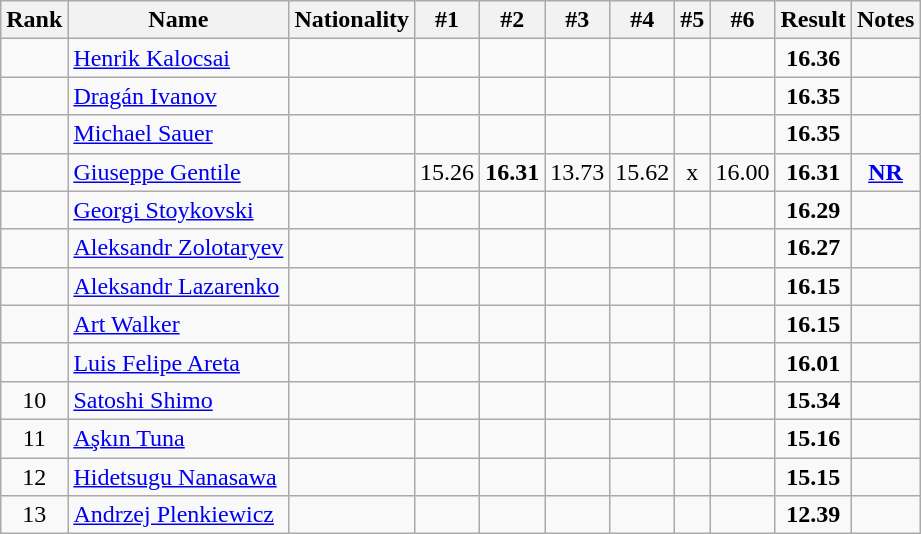<table class="wikitable sortable" style="text-align:center">
<tr>
<th>Rank</th>
<th>Name</th>
<th>Nationality</th>
<th>#1</th>
<th>#2</th>
<th>#3</th>
<th>#4</th>
<th>#5</th>
<th>#6</th>
<th>Result</th>
<th>Notes</th>
</tr>
<tr>
<td></td>
<td align=left><a href='#'>Henrik Kalocsai</a></td>
<td align=left></td>
<td></td>
<td></td>
<td></td>
<td></td>
<td></td>
<td></td>
<td><strong>16.36</strong></td>
<td></td>
</tr>
<tr>
<td></td>
<td align=left><a href='#'>Dragán Ivanov</a></td>
<td align=left></td>
<td></td>
<td></td>
<td></td>
<td></td>
<td></td>
<td></td>
<td><strong>16.35</strong></td>
<td></td>
</tr>
<tr>
<td></td>
<td align=left><a href='#'>Michael Sauer</a></td>
<td align=left></td>
<td></td>
<td></td>
<td></td>
<td></td>
<td></td>
<td></td>
<td><strong>16.35</strong></td>
<td></td>
</tr>
<tr>
<td></td>
<td align=left><a href='#'>Giuseppe Gentile</a></td>
<td align=left></td>
<td>15.26</td>
<td><strong>16.31</strong></td>
<td>13.73</td>
<td>15.62</td>
<td>x</td>
<td>16.00</td>
<td><strong>16.31</strong></td>
<td><strong><a href='#'>NR</a></strong></td>
</tr>
<tr>
<td></td>
<td align=left><a href='#'>Georgi Stoykovski</a></td>
<td align=left></td>
<td></td>
<td></td>
<td></td>
<td></td>
<td></td>
<td></td>
<td><strong>16.29</strong></td>
<td></td>
</tr>
<tr>
<td></td>
<td align=left><a href='#'>Aleksandr Zolotaryev</a></td>
<td align=left></td>
<td></td>
<td></td>
<td></td>
<td></td>
<td></td>
<td></td>
<td><strong>16.27</strong></td>
<td></td>
</tr>
<tr>
<td></td>
<td align=left><a href='#'>Aleksandr Lazarenko</a></td>
<td align=left></td>
<td></td>
<td></td>
<td></td>
<td></td>
<td></td>
<td></td>
<td><strong>16.15</strong></td>
<td></td>
</tr>
<tr>
<td></td>
<td align=left><a href='#'>Art Walker</a></td>
<td align=left></td>
<td></td>
<td></td>
<td></td>
<td></td>
<td></td>
<td></td>
<td><strong>16.15</strong></td>
<td></td>
</tr>
<tr>
<td></td>
<td align=left><a href='#'>Luis Felipe Areta</a></td>
<td align=left></td>
<td></td>
<td></td>
<td></td>
<td></td>
<td></td>
<td></td>
<td><strong>16.01</strong></td>
<td></td>
</tr>
<tr>
<td>10</td>
<td align=left><a href='#'>Satoshi Shimo</a></td>
<td align=left></td>
<td></td>
<td></td>
<td></td>
<td></td>
<td></td>
<td></td>
<td><strong>15.34</strong></td>
<td></td>
</tr>
<tr>
<td>11</td>
<td align=left><a href='#'>Aşkın Tuna</a></td>
<td align=left></td>
<td></td>
<td></td>
<td></td>
<td></td>
<td></td>
<td></td>
<td><strong>15.16</strong></td>
<td></td>
</tr>
<tr>
<td>12</td>
<td align=left><a href='#'>Hidetsugu Nanasawa</a></td>
<td align=left></td>
<td></td>
<td></td>
<td></td>
<td></td>
<td></td>
<td></td>
<td><strong>15.15</strong></td>
<td></td>
</tr>
<tr>
<td>13</td>
<td align=left><a href='#'>Andrzej Plenkiewicz</a></td>
<td align=left></td>
<td></td>
<td></td>
<td></td>
<td></td>
<td></td>
<td></td>
<td><strong>12.39</strong></td>
<td></td>
</tr>
</table>
